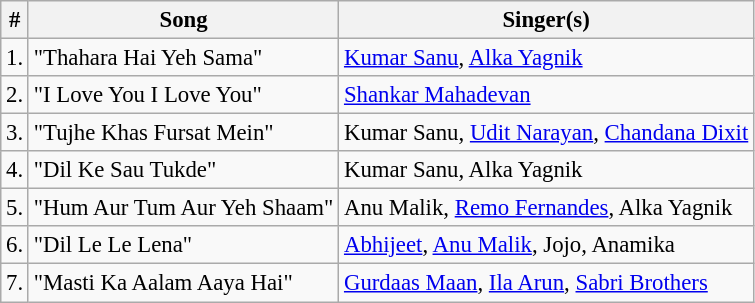<table class="wikitable sortable" style="font-size:95%;">
<tr>
<th>#</th>
<th>Song</th>
<th>Singer(s)</th>
</tr>
<tr>
<td>1.</td>
<td>"Thahara Hai Yeh Sama"</td>
<td><a href='#'>Kumar Sanu</a>, <a href='#'>Alka Yagnik</a></td>
</tr>
<tr>
<td>2.</td>
<td>"I Love You I Love You"</td>
<td><a href='#'>Shankar Mahadevan</a></td>
</tr>
<tr>
<td>3.</td>
<td>"Tujhe Khas Fursat Mein"</td>
<td>Kumar Sanu, <a href='#'>Udit Narayan</a>, <a href='#'>Chandana Dixit</a></td>
</tr>
<tr>
<td>4.</td>
<td>"Dil Ke Sau Tukde"</td>
<td>Kumar Sanu, Alka Yagnik</td>
</tr>
<tr>
<td>5.</td>
<td>"Hum Aur Tum Aur Yeh Shaam"</td>
<td>Anu Malik, <a href='#'>Remo Fernandes</a>, Alka Yagnik</td>
</tr>
<tr>
<td>6.</td>
<td>"Dil Le Le Lena"</td>
<td><a href='#'>Abhijeet</a>, <a href='#'>Anu Malik</a>, Jojo, Anamika</td>
</tr>
<tr>
<td>7.</td>
<td>"Masti Ka Aalam Aaya Hai"</td>
<td><a href='#'>Gurdaas Maan</a>, <a href='#'>Ila Arun</a>, <a href='#'>Sabri Brothers</a></td>
</tr>
</table>
